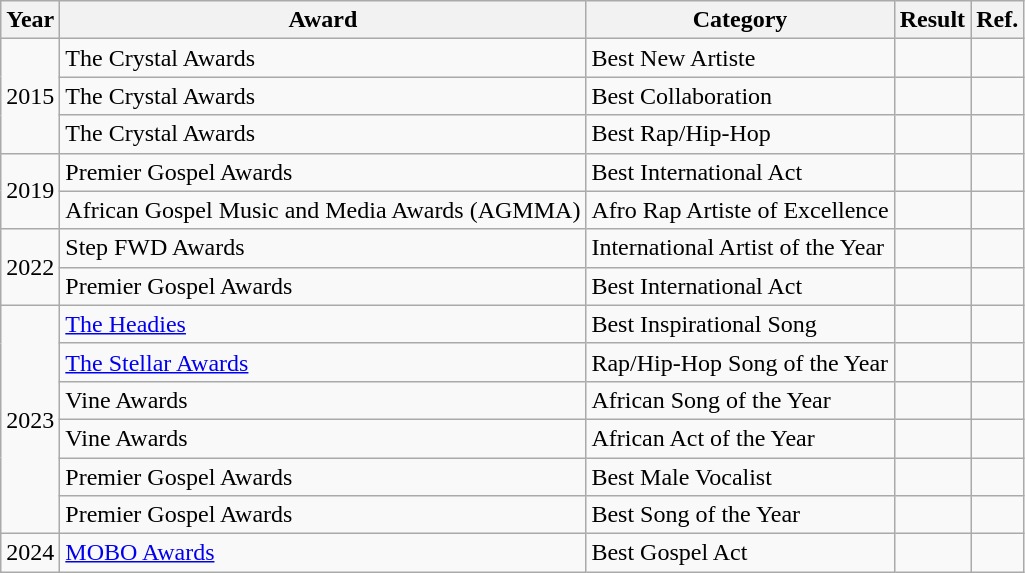<table class="wikitable">
<tr>
<th>Year</th>
<th>Award</th>
<th>Category</th>
<th>Result</th>
<th>Ref.</th>
</tr>
<tr>
<td rowspan="3">2015</td>
<td>The Crystal Awards</td>
<td>Best New Artiste</td>
<td></td>
<td></td>
</tr>
<tr>
<td>The Crystal Awards</td>
<td>Best Collaboration</td>
<td></td>
<td></td>
</tr>
<tr>
<td>The Crystal Awards</td>
<td>Best Rap/Hip-Hop</td>
<td></td>
<td></td>
</tr>
<tr>
<td rowspan="2">2019</td>
<td>Premier Gospel Awards</td>
<td>Best International Act</td>
<td></td>
<td></td>
</tr>
<tr>
<td>African Gospel Music and Media Awards (AGMMA)</td>
<td>Afro Rap Artiste of Excellence</td>
<td></td>
<td></td>
</tr>
<tr>
<td rowspan="2">2022</td>
<td>Step FWD Awards</td>
<td>International Artist of the Year</td>
<td></td>
<td></td>
</tr>
<tr>
<td>Premier Gospel Awards</td>
<td>Best International Act</td>
<td></td>
<td></td>
</tr>
<tr>
<td rowspan="6">2023</td>
<td><a href='#'>The Headies</a></td>
<td>Best Inspirational Song</td>
<td></td>
<td></td>
</tr>
<tr>
<td><a href='#'>The Stellar Awards</a></td>
<td>Rap/Hip-Hop Song of the Year</td>
<td></td>
<td></td>
</tr>
<tr>
<td>Vine Awards</td>
<td>African Song of the Year</td>
<td></td>
<td></td>
</tr>
<tr>
<td>Vine Awards</td>
<td>African Act of the Year</td>
<td></td>
<td></td>
</tr>
<tr>
<td>Premier Gospel Awards</td>
<td>Best Male Vocalist</td>
<td></td>
<td></td>
</tr>
<tr>
<td>Premier Gospel Awards</td>
<td>Best Song of the Year</td>
<td></td>
<td></td>
</tr>
<tr>
<td>2024</td>
<td><a href='#'>MOBO Awards</a></td>
<td>Best Gospel Act</td>
<td></td>
<td></td>
</tr>
</table>
